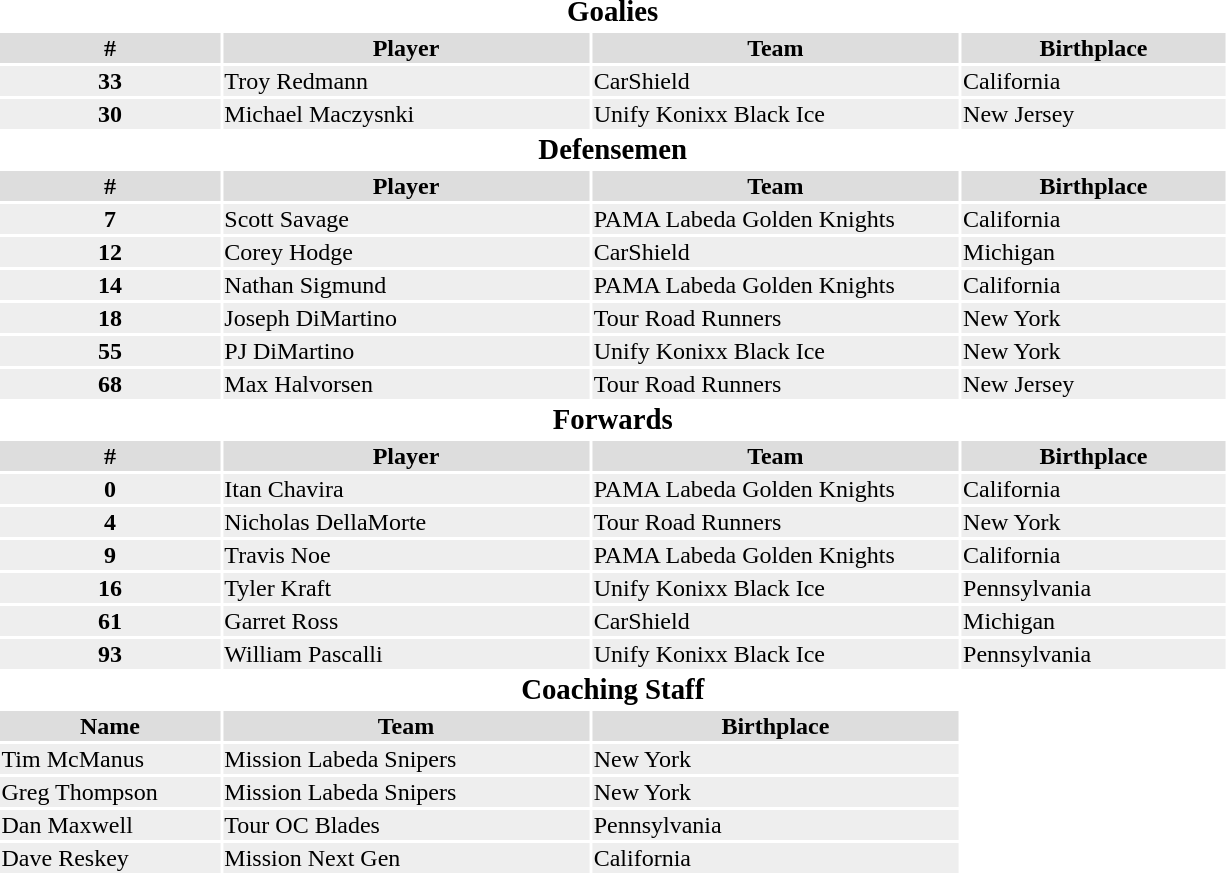<table>
<tr>
<th colspan=7><big>Goalies</big></th>
</tr>
<tr bgcolor="#dddddd">
<th width=5%>#</th>
<th width=15%>Player</th>
<th width=25%>Team</th>
<th width=18%>Birthplace</th>
</tr>
<tr bgcolor="#eeeeee">
<td align=center><strong>33</strong></td>
<td>Troy Redmann</td>
<td> CarShield</td>
<td>California</td>
</tr>
<tr bgcolor="#eeeeee">
<td align=center><strong>30</strong></td>
<td>Michael Maczysnki</td>
<td> Unify Konixx Black Ice</td>
<td>New Jersey</td>
</tr>
<tr>
<th colspan=7><big>Defensemen</big></th>
</tr>
<tr bgcolor="#dddddd">
<th width=5%>#</th>
<th width=15%>Player</th>
<th width=25%>Team</th>
<th width=18%>Birthplace</th>
</tr>
<tr bgcolor="#eeeeee">
<td align=center><strong>7</strong></td>
<td>Scott Savage</td>
<td> PAMA Labeda Golden Knights</td>
<td>California</td>
</tr>
<tr bgcolor="#eeeeee">
<td align=center><strong>12</strong></td>
<td>Corey Hodge</td>
<td> CarShield</td>
<td>Michigan</td>
</tr>
<tr bgcolor="#eeeeee">
<td align=center><strong>14</strong></td>
<td>Nathan Sigmund</td>
<td> PAMA Labeda Golden Knights</td>
<td>California</td>
</tr>
<tr bgcolor="#eeeeee">
<td align=center><strong>18</strong></td>
<td>Joseph DiMartino</td>
<td> Tour Road Runners</td>
<td>New York</td>
</tr>
<tr bgcolor="#eeeeee">
<td align=center><strong>55</strong></td>
<td>PJ DiMartino</td>
<td> Unify Konixx Black Ice</td>
<td>New York</td>
</tr>
<tr bgcolor="#eeeeee">
<td align=center><strong>68</strong></td>
<td>Max Halvorsen</td>
<td> Tour Road Runners</td>
<td>New Jersey</td>
</tr>
<tr>
<th colspan=7><big>Forwards</big></th>
</tr>
<tr bgcolor="#dddddd">
<th width=5%>#</th>
<th width=15%>Player</th>
<th width=25%>Team</th>
<th width=18%>Birthplace</th>
</tr>
<tr bgcolor="#eeeeee">
<td align=center><strong>0</strong></td>
<td>Itan Chavira</td>
<td> PAMA Labeda Golden Knights</td>
<td>California</td>
</tr>
<tr bgcolor="#eeeeee">
<td align=center><strong>4</strong></td>
<td>Nicholas DellaMorte</td>
<td> Tour Road Runners</td>
<td>New York</td>
</tr>
<tr bgcolor="#eeeeee">
<td align=center><strong>9</strong></td>
<td>Travis Noe</td>
<td> PAMA Labeda Golden Knights</td>
<td>California</td>
</tr>
<tr bgcolor="#eeeeee">
<td align=center><strong>16</strong></td>
<td>Tyler Kraft</td>
<td> Unify Konixx Black Ice</td>
<td>Pennsylvania</td>
</tr>
<tr bgcolor="#eeeeee">
<td align=center><strong>61</strong></td>
<td>Garret Ross</td>
<td> CarShield</td>
<td>Michigan</td>
</tr>
<tr bgcolor="#eeeeee">
<td align=center><strong>93</strong></td>
<td>William Pascalli</td>
<td> Unify Konixx Black Ice</td>
<td>Pennsylvania</td>
</tr>
<tr>
<th colspan=7><big>Coaching Staff</big></th>
</tr>
<tr bgcolor="#dddddd">
<th width=15%>Name</th>
<th width=25%>Team</th>
<th width=18%>Birthplace</th>
</tr>
<tr bgcolor="#eeeeee">
<td>Tim McManus</td>
<td> Mission Labeda Snipers</td>
<td>New York</td>
</tr>
<tr bgcolor="#eeeeee">
<td>Greg Thompson</td>
<td> Mission Labeda Snipers</td>
<td>New York</td>
</tr>
<tr bgcolor="#eeeeee">
<td>Dan Maxwell</td>
<td> Tour OC Blades</td>
<td>Pennsylvania</td>
</tr>
<tr bgcolor="#eeeeee">
<td>Dave Reskey</td>
<td> Mission Next Gen</td>
<td>California</td>
</tr>
</table>
